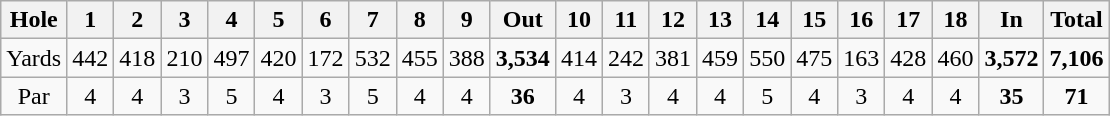<table class="wikitable" style="text-align:center">
<tr>
<th align="left">Hole</th>
<th>1</th>
<th>2</th>
<th>3</th>
<th>4</th>
<th>5</th>
<th>6</th>
<th>7</th>
<th>8</th>
<th>9</th>
<th>Out</th>
<th>10</th>
<th>11</th>
<th>12</th>
<th>13</th>
<th>14</th>
<th>15</th>
<th>16</th>
<th>17</th>
<th>18</th>
<th>In</th>
<th>Total</th>
</tr>
<tr>
<td style="text-align:center;">Yards</td>
<td>442</td>
<td>418</td>
<td>210</td>
<td>497</td>
<td>420</td>
<td>172</td>
<td>532</td>
<td>455</td>
<td>388</td>
<td><strong>3,534</strong></td>
<td>414</td>
<td>242</td>
<td>381</td>
<td>459</td>
<td>550</td>
<td>475</td>
<td>163</td>
<td>428</td>
<td>460</td>
<td><strong>3,572</strong></td>
<td><strong>7,106</strong></td>
</tr>
<tr>
<td style="text-align:center;">Par</td>
<td>4</td>
<td>4</td>
<td>3</td>
<td>5</td>
<td>4</td>
<td>3</td>
<td>5</td>
<td>4</td>
<td>4</td>
<td><strong>36</strong></td>
<td>4</td>
<td>3</td>
<td>4</td>
<td>4</td>
<td>5</td>
<td>4</td>
<td>3</td>
<td>4</td>
<td>4</td>
<td><strong>35</strong></td>
<td><strong>71</strong></td>
</tr>
</table>
